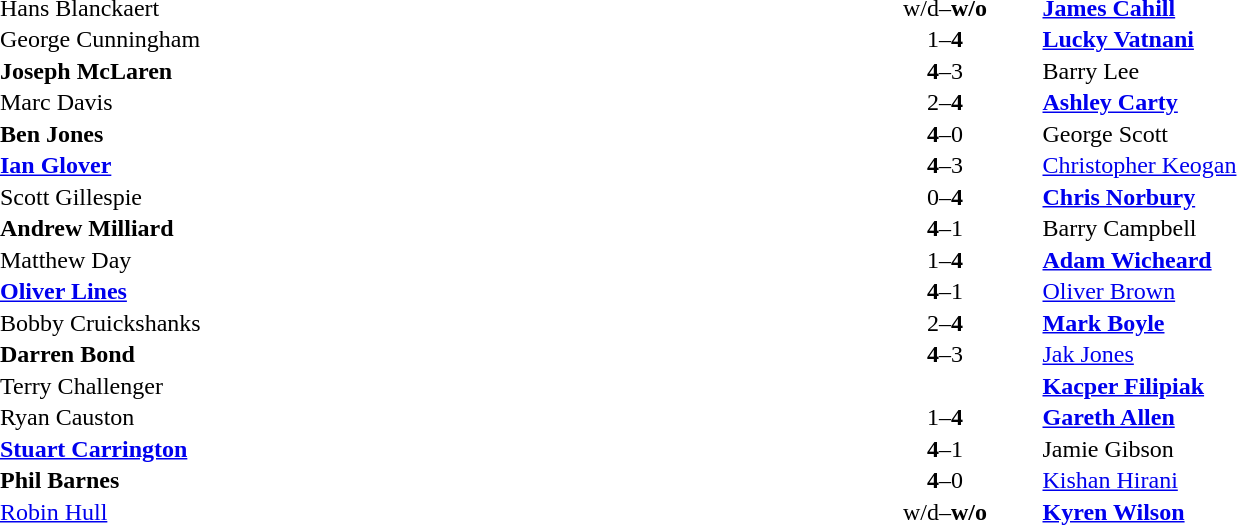<table width="100%" cellspacing="1">
<tr>
<th width=45%></th>
<th width=10%></th>
<th width=45%></th>
</tr>
<tr>
<td> Hans Blanckaert</td>
<td align="center">w/d–<strong>w/o</strong></td>
<td> <strong><a href='#'>James Cahill</a></strong></td>
</tr>
<tr>
<td> George Cunningham</td>
<td align="center">1–<strong>4</strong></td>
<td> <strong><a href='#'>Lucky Vatnani</a></strong></td>
</tr>
<tr>
<td> <strong>Joseph McLaren</strong></td>
<td align="center"><strong>4</strong>–3</td>
<td> Barry Lee</td>
</tr>
<tr>
<td> Marc Davis</td>
<td align="center">2–<strong>4</strong></td>
<td> <strong><a href='#'>Ashley Carty</a></strong></td>
</tr>
<tr>
<td> <strong>Ben Jones</strong></td>
<td align="center"><strong>4</strong>–0</td>
<td> George Scott</td>
</tr>
<tr>
<td> <strong><a href='#'>Ian Glover</a></strong></td>
<td align="center"><strong>4</strong>–3</td>
<td> <a href='#'>Christopher Keogan</a></td>
</tr>
<tr>
<td> Scott Gillespie</td>
<td align="center">0–<strong>4</strong></td>
<td> <strong><a href='#'>Chris Norbury</a></strong></td>
</tr>
<tr>
<td> <strong>Andrew Milliard</strong></td>
<td align="center"><strong>4</strong>–1</td>
<td> Barry Campbell</td>
</tr>
<tr>
<td> Matthew Day</td>
<td align="center">1–<strong>4</strong></td>
<td> <strong><a href='#'>Adam Wicheard</a></strong></td>
</tr>
<tr>
<td> <strong><a href='#'>Oliver Lines</a></strong></td>
<td align="center"><strong>4</strong>–1</td>
<td> <a href='#'>Oliver Brown</a></td>
</tr>
<tr>
<td> Bobby Cruickshanks</td>
<td align="center">2–<strong>4</strong></td>
<td> <strong><a href='#'>Mark Boyle</a></strong></td>
</tr>
<tr>
<td> <strong>Darren Bond</strong></td>
<td align="center"><strong>4</strong>–3</td>
<td> <a href='#'>Jak Jones</a></td>
</tr>
<tr>
<td> Terry Challenger</td>
<td align="center"></td>
<td> <strong><a href='#'>Kacper Filipiak</a></strong></td>
</tr>
<tr>
<td> Ryan Causton</td>
<td align="center">1–<strong>4</strong></td>
<td> <strong><a href='#'>Gareth Allen</a></strong></td>
</tr>
<tr>
<td> <strong><a href='#'>Stuart Carrington</a></strong></td>
<td align="center"><strong>4</strong>–1</td>
<td> Jamie Gibson</td>
</tr>
<tr>
<td> <strong>Phil Barnes</strong></td>
<td align="center"><strong>4</strong>–0</td>
<td> <a href='#'>Kishan Hirani</a></td>
</tr>
<tr>
<td> <a href='#'>Robin Hull</a></td>
<td align="center">w/d–<strong>w/o</strong></td>
<td> <strong><a href='#'>Kyren Wilson</a></strong></td>
</tr>
</table>
